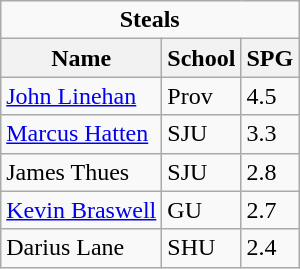<table class="wikitable">
<tr>
<td colspan=3 style="text-align:center;"><strong>Steals</strong></td>
</tr>
<tr>
<th>Name</th>
<th>School</th>
<th>SPG</th>
</tr>
<tr>
<td><a href='#'>John Linehan</a></td>
<td>Prov</td>
<td>4.5</td>
</tr>
<tr>
<td><a href='#'>Marcus Hatten</a></td>
<td>SJU</td>
<td>3.3</td>
</tr>
<tr>
<td>James Thues</td>
<td>SJU</td>
<td>2.8</td>
</tr>
<tr>
<td><a href='#'>Kevin Braswell</a></td>
<td>GU</td>
<td>2.7</td>
</tr>
<tr>
<td>Darius Lane</td>
<td>SHU</td>
<td>2.4</td>
</tr>
</table>
